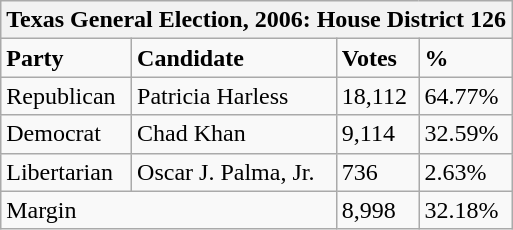<table class="wikitable">
<tr>
<th colspan="4"><strong>Texas General Election, 2006: House District 126</strong></th>
</tr>
<tr>
<td><strong>Party</strong></td>
<td><strong>Candidate</strong></td>
<td><strong>Votes</strong></td>
<td><strong>%</strong></td>
</tr>
<tr>
<td>Republican</td>
<td>Patricia Harless</td>
<td>18,112</td>
<td>64.77%</td>
</tr>
<tr>
<td>Democrat</td>
<td>Chad Khan</td>
<td>9,114</td>
<td>32.59%</td>
</tr>
<tr>
<td>Libertarian</td>
<td>Oscar J. Palma, Jr.</td>
<td>736</td>
<td>2.63%</td>
</tr>
<tr>
<td colspan="2">Margin</td>
<td>8,998</td>
<td>32.18%</td>
</tr>
</table>
